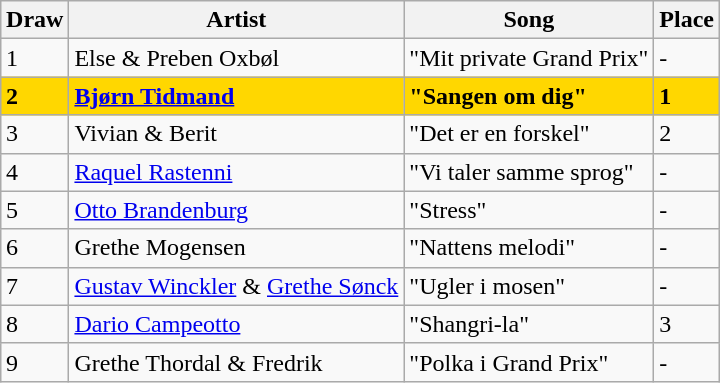<table class="sortable wikitable" style="margin: 1em auto 1em auto">
<tr>
<th>Draw</th>
<th>Artist</th>
<th>Song</th>
<th>Place</th>
</tr>
<tr>
<td>1</td>
<td>Else & Preben Oxbøl</td>
<td>"Mit private Grand Prix"</td>
<td>-</td>
</tr>
<tr bgcolor="#FFD700">
<td><strong>2</strong></td>
<td><strong><a href='#'>Bjørn Tidmand</a></strong></td>
<td><strong>"Sangen om dig"</strong></td>
<td><strong>1</strong></td>
</tr>
<tr>
<td>3</td>
<td>Vivian & Berit</td>
<td>"Det er en forskel"</td>
<td>2</td>
</tr>
<tr>
<td>4</td>
<td><a href='#'>Raquel Rastenni</a></td>
<td>"Vi taler samme sprog"</td>
<td>-</td>
</tr>
<tr>
<td>5</td>
<td><a href='#'>Otto Brandenburg</a></td>
<td>"Stress"</td>
<td>-</td>
</tr>
<tr>
<td>6</td>
<td>Grethe Mogensen</td>
<td>"Nattens melodi"</td>
<td>-</td>
</tr>
<tr>
<td>7</td>
<td><a href='#'>Gustav Winckler</a> & <a href='#'>Grethe Sønck</a></td>
<td>"Ugler i mosen"</td>
<td>-</td>
</tr>
<tr>
<td>8</td>
<td><a href='#'>Dario Campeotto</a></td>
<td>"Shangri-la"</td>
<td>3</td>
</tr>
<tr>
<td>9</td>
<td>Grethe Thordal & Fredrik</td>
<td>"Polka i Grand Prix"</td>
<td>-</td>
</tr>
</table>
